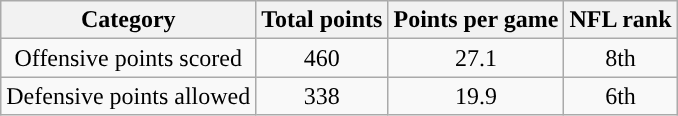<table class="wikitable" style="text-align:center">
<tr>
<th>Category</th>
<th>Total points</th>
<th>Points per game</th>
<th>NFL rank<br></th>
</tr>
<tr>
<td>Offensive points scored</td>
<td>460</td>
<td>27.1</td>
<td>8th</td>
</tr>
<tr>
<td>Defensive points allowed</td>
<td>338</td>
<td>19.9</td>
<td>6th</td>
</tr>
</table>
